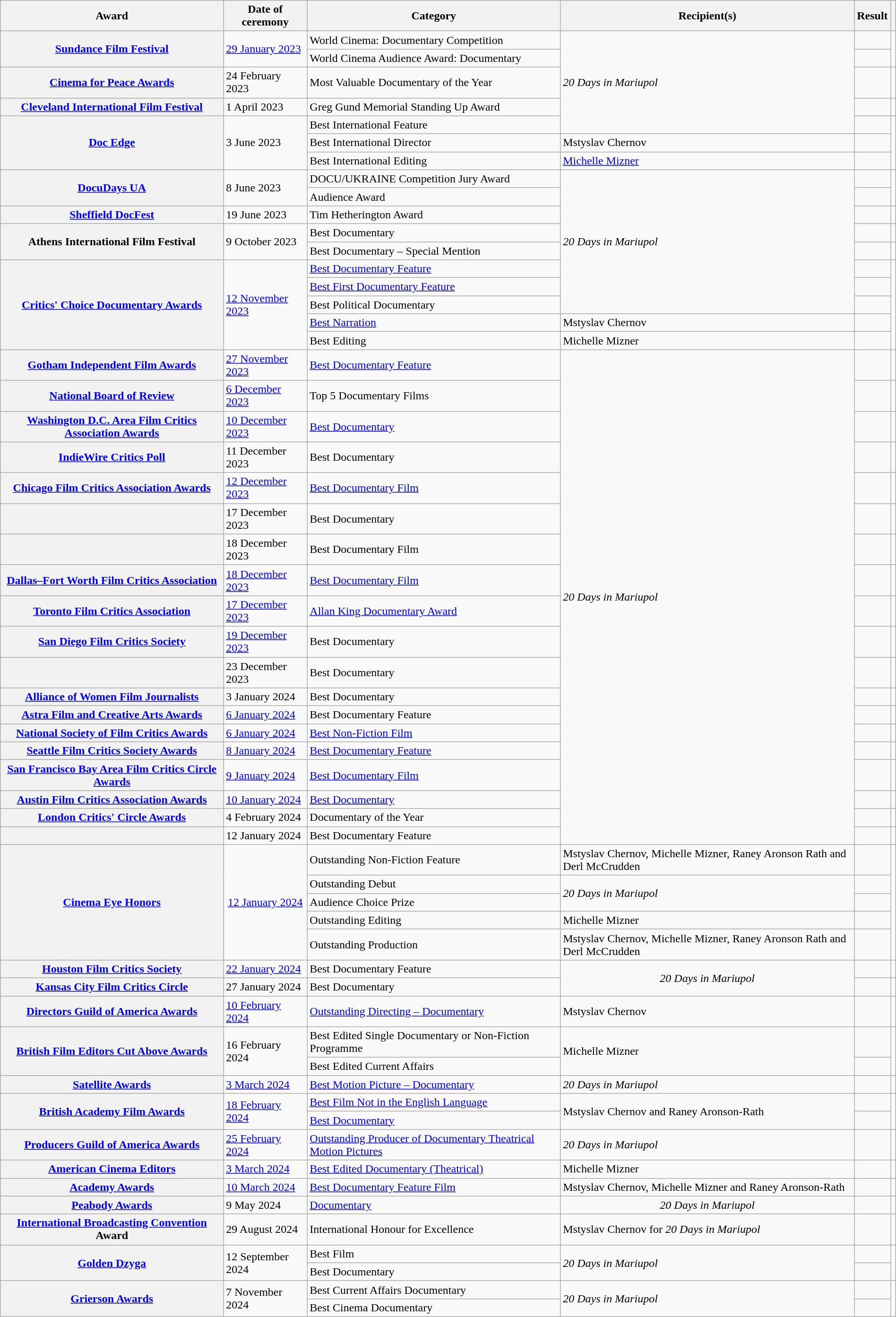<table class="wikitable sortable plainrowheaders" width=100%>
<tr>
<th scope="col">Award</th>
<th scope="col">Date of ceremony</th>
<th scope="col">Category</th>
<th scope="col">Recipient(s)</th>
<th scope="col">Result</th>
<th scope="col" class="unsortable"></th>
</tr>
<tr>
<th scope="row" rowspan="2"><a href='#'>Sundance Film Festival</a></th>
<td rowspan="2"><a href='#'>29 January 2023</a></td>
<td>World Cinema: Documentary Competition</td>
<td rowspan="5"><em>20 Days in Mariupol</em></td>
<td></td>
<td style="text-align:center" rowspan="2"></td>
</tr>
<tr>
<td>World Cinema Audience Award: Documentary</td>
<td></td>
</tr>
<tr>
<th scope="row"><a href='#'>Cinema for Peace Awards</a></th>
<td>24 February 2023</td>
<td>Most Valuable Documentary of the Year</td>
<td></td>
<td style="text-align:center"></td>
</tr>
<tr>
<th scope="row"><a href='#'>Cleveland International Film Festival</a></th>
<td>1 April 2023</td>
<td>Greg Gund Memorial Standing Up Award</td>
<td></td>
<td style="text-align:center"></td>
</tr>
<tr>
<th scope="row" rowspan="3"><a href='#'>Doc Edge</a></th>
<td rowspan="3">3 June 2023</td>
<td>Best International Feature</td>
<td></td>
<td style="text-align:center" rowspan="3"></td>
</tr>
<tr>
<td>Best International Director</td>
<td>Mstyslav Chernov</td>
<td></td>
</tr>
<tr>
<td>Best International Editing</td>
<td><a href='#'>Michelle Mizner</a></td>
<td></td>
</tr>
<tr>
<th scope="row" rowspan="2"><a href='#'>DocuDays UA</a></th>
<td rowspan="2">8 June 2023</td>
<td>DOCU/UKRAINE Competition Jury Award</td>
<td rowspan="8"><em>20 Days in Mariupol</em></td>
<td></td>
<td style="text-align:center" rowspan="2"></td>
</tr>
<tr>
<td>Audience Award</td>
<td></td>
</tr>
<tr>
<th scope="row"><a href='#'>Sheffield DocFest</a></th>
<td>19 June 2023</td>
<td>Tim Hetherington Award</td>
<td></td>
<td style="text-align:center"></td>
</tr>
<tr>
<th rowspan="2" scope="row">Athens International Film Festival</th>
<td rowspan="2">9 October 2023</td>
<td>Best Documentary</td>
<td></td>
<td style="text-align:center"></td>
</tr>
<tr>
<td>Best Documentary – Special Mention</td>
<td></td>
<td style="text-align:center"></td>
</tr>
<tr>
<th scope="row" rowspan="5"><a href='#'>Critics' Choice Documentary Awards</a></th>
<td rowspan="5"><a href='#'>12 November 2023</a></td>
<td><a href='#'>Best Documentary Feature</a></td>
<td></td>
<td style="text-align:center" rowspan="5"></td>
</tr>
<tr>
<td><a href='#'>Best First Documentary Feature</a></td>
<td></td>
</tr>
<tr>
<td>Best Political Documentary</td>
<td></td>
</tr>
<tr>
<td><a href='#'>Best Narration</a></td>
<td>Mstyslav Chernov</td>
<td></td>
</tr>
<tr>
<td>Best Editing</td>
<td>Michelle Mizner</td>
<td></td>
</tr>
<tr>
<th scope="row"><a href='#'>Gotham Independent Film Awards</a></th>
<td><a href='#'>27 November 2023</a></td>
<td><a href='#'>Best Documentary Feature</a></td>
<td rowspan="19"><em>20 Days in Mariupol</em></td>
<td></td>
<td style="text-align:center"></td>
</tr>
<tr>
<th scope="row"><a href='#'>National Board of Review</a></th>
<td><a href='#'>6 December 2023</a></td>
<td>Top 5 Documentary Films</td>
<td></td>
<td style="text-align:center"></td>
</tr>
<tr>
<th scope="row"><a href='#'>Washington D.C. Area Film Critics Association Awards</a></th>
<td><a href='#'>10 December 2023</a></td>
<td><a href='#'>Best Documentary</a></td>
<td></td>
<td style="text-align:center"></td>
</tr>
<tr>
<th scope="row"><a href='#'>IndieWire Critics Poll</a></th>
<td>11 December 2023</td>
<td>Best Documentary</td>
<td></td>
<td style="text-align:center"></td>
</tr>
<tr>
<th scope="row"><a href='#'>Chicago Film Critics Association Awards</a></th>
<td><a href='#'>12 December 2023</a></td>
<td><a href='#'>Best Documentary Film</a></td>
<td></td>
<td style="text-align:center"></td>
</tr>
<tr>
<th scope="row"></th>
<td>17 December 2023</td>
<td>Best Documentary</td>
<td></td>
<td style="text-align:center"></td>
</tr>
<tr>
<th scope="row"></th>
<td>18 December 2023</td>
<td>Best Documentary Film</td>
<td></td>
<td style="text-align:center"></td>
</tr>
<tr>
<th scope="row"><a href='#'>Dallas–Fort Worth Film Critics Association</a></th>
<td><a href='#'>18 December 2023</a></td>
<td><a href='#'>Best Documentary Film</a></td>
<td></td>
<td style="text-align:center"></td>
</tr>
<tr>
<th scope="row"><a href='#'>Toronto Film Critics Association</a></th>
<td><a href='#'>17 December 2023</a></td>
<td><a href='#'>Allan King Documentary Award</a></td>
<td></td>
<td style="text-align:center"></td>
</tr>
<tr>
<th scope="row"><a href='#'>San Diego Film Critics Society</a></th>
<td><a href='#'>19 December 2023</a></td>
<td>Best Documentary</td>
<td></td>
<td style="text-align:center"></td>
</tr>
<tr>
<th scope="row"></th>
<td>23 December 2023</td>
<td>Best Documentary</td>
<td></td>
<td style="text-align:center"></td>
</tr>
<tr>
<th scope="row"><a href='#'>Alliance of Women Film Journalists</a></th>
<td>3 January 2024</td>
<td>Best Documentary</td>
<td></td>
<td style="text-align:center"></td>
</tr>
<tr>
<th scope="row"><a href='#'>Astra Film and Creative Arts Awards</a></th>
<td><a href='#'>6 January 2024</a></td>
<td>Best Documentary Feature</td>
<td></td>
<td style="text-align:center"></td>
</tr>
<tr>
<th scope="row"><a href='#'>National Society of Film Critics Awards</a></th>
<td><a href='#'>6 January 2024</a></td>
<td><a href='#'>Best Non-Fiction Film</a></td>
<td></td>
<td style="text-align:center"></td>
</tr>
<tr>
<th scope="row"><a href='#'>Seattle Film Critics Society Awards</a></th>
<td><a href='#'>8 January 2024</a></td>
<td><a href='#'>Best Documentary Feature</a></td>
<td></td>
<td style="text-align:center"></td>
</tr>
<tr>
<th scope="row"><a href='#'>San Francisco Bay Area Film Critics Circle Awards</a></th>
<td><a href='#'>9 January 2024</a></td>
<td><a href='#'>Best Documentary Film</a></td>
<td></td>
<td style="text-align:center"></td>
</tr>
<tr>
<th scope="row"><a href='#'>Austin Film Critics Association Awards</a></th>
<td><a href='#'>10 January 2024</a></td>
<td><a href='#'>Best Documentary</a></td>
<td></td>
<td style="text-align:center"></td>
</tr>
<tr>
<th scope="row"><a href='#'>London Critics' Circle Awards</a></th>
<td>4 February 2024</td>
<td>Documentary of the Year</td>
<td></td>
<td style="text-align:center"></td>
</tr>
<tr>
<th scope="row"></th>
<td>12 January 2024</td>
<td>Best Documentary Feature</td>
<td></td>
<td style="text-align:center"></td>
</tr>
<tr>
<th scope="row" rowspan="5"><a href='#'>Cinema Eye Honors</a></th>
<td style="text-align:center" rowspan="5"><a href='#'>12 January 2024</a></td>
<td>Outstanding Non-Fiction Feature</td>
<td>Mstyslav Chernov, Michelle Mizner, Raney Aronson Rath and Derl McCrudden</td>
<td></td>
<td style="text-align:center"  rowspan="5"></td>
</tr>
<tr>
<td>Outstanding Debut</td>
<td rowspan="2"><em>20 Days in Mariupol</em></td>
<td></td>
</tr>
<tr>
<td>Audience Choice Prize</td>
<td></td>
</tr>
<tr>
<td>Outstanding Editing</td>
<td>Michelle Mizner</td>
<td></td>
</tr>
<tr>
<td>Outstanding Production</td>
<td>Mstyslav Chernov, Michelle Mizner, Raney Aronson Rath and Derl McCrudden</td>
<td></td>
</tr>
<tr>
<th scope="row"><a href='#'>Houston Film Critics Society</a></th>
<td><a href='#'>22 January 2024</a></td>
<td>Best Documentary Feature</td>
<td rowspan="2" style="text-align:center"><em>20 Days in Mariupol</em></td>
<td></td>
<td style="text-align:center"></td>
</tr>
<tr>
<th scope="row"><a href='#'>Kansas City Film Critics Circle</a></th>
<td>27 January 2024</td>
<td>Best Documentary</td>
<td></td>
<td style="text-align:center"></td>
</tr>
<tr>
<th scope="row"><a href='#'>Directors Guild of America Awards</a></th>
<td><a href='#'>10 February 2024</a></td>
<td><a href='#'>Outstanding Directing – Documentary</a></td>
<td>Mstyslav Chernov</td>
<td></td>
<td style="text-align:center"></td>
</tr>
<tr>
<th scope="row" rowspan="2"><a href='#'>British Film Editors Cut Above Awards</a></th>
<td rowspan="2">16 February 2024</td>
<td>Best Edited Single Documentary or Non-Fiction Programme</td>
<td rowspan="2">Michelle Mizner</td>
<td></td>
<td rowspan="2" style="text-align:center"></td>
</tr>
<tr>
<td>Best Edited Current Affairs</td>
<td></td>
</tr>
<tr>
<th scope="row"><a href='#'>Satellite Awards</a></th>
<td><a href='#'>3 March 2024</a></td>
<td><a href='#'>Best Motion Picture – Documentary</a></td>
<td><em>20 Days in Mariupol</em></td>
<td></td>
<td style="text-align:center"></td>
</tr>
<tr>
<th scope="row" rowspan="2"><a href='#'>British Academy Film Awards</a></th>
<td rowspan="2"><a href='#'>18 February 2024</a></td>
<td><a href='#'>Best Film Not in the English Language</a></td>
<td rowspan="2">Mstyslav Chernov and Raney Aronson-Rath</td>
<td></td>
<td style="text-align:center"  rowspan="2"></td>
</tr>
<tr>
<td><a href='#'>Best Documentary</a></td>
<td></td>
</tr>
<tr>
<th scope="row"><a href='#'>Producers Guild of America Awards</a></th>
<td><a href='#'>25 February 2024</a></td>
<td><a href='#'>Outstanding Producer of Documentary Theatrical Motion Pictures</a></td>
<td><em>20 Days in Mariupol</em></td>
<td></td>
<td style="text-align:center"></td>
</tr>
<tr>
<th scope="row"><a href='#'>American Cinema Editors</a></th>
<td><a href='#'>3 March 2024</a></td>
<td><a href='#'>Best Edited Documentary (Theatrical)</a></td>
<td>Michelle Mizner</td>
<td></td>
<td style="text-align:center"></td>
</tr>
<tr>
<th scope="row"><a href='#'>Academy Awards</a></th>
<td><a href='#'>10 March 2024</a></td>
<td><a href='#'>Best Documentary Feature Film</a></td>
<td>Mstyslav Chernov, Michelle Mizner and Raney Aronson-Rath</td>
<td></td>
<td style="text-align:center"></td>
</tr>
<tr>
<th scope="row"><a href='#'>Peabody Awards</a></th>
<td>9 May 2024</td>
<td><a href='#'>Documentary</a></td>
<td style="text-align:center"><em>20 Days in Mariupol</em></td>
<td></td>
<td style="text-align:center"></td>
</tr>
<tr>
<th scope="row"><a href='#'>International Broadcasting Convention</a> Award</th>
<td>29 August 2024</td>
<td>International Honour for Excellence</td>
<td>Mstyslav Chernov for <em>20 Days in Mariupol</em></td>
<td></td>
<td style="text-align:center"></td>
</tr>
<tr>
<th scope="row" rowspan="2"><a href='#'>Golden Dzyga</a></th>
<td rowspan="2">12 September 2024</td>
<td>Best Film</td>
<td rowspan="2"><em>20 Days in Mariupol</em></td>
<td></td>
<td rowspan="2"></td>
</tr>
<tr>
<td>Best Documentary</td>
<td></td>
</tr>
<tr>
<th scope="row" rowspan="2"><a href='#'>Grierson Awards</a></th>
<td rowspan="2">7 November 2024</td>
<td>Best Current Affairs Documentary</td>
<td rowspan="2"><em>20 Days in Mariupol</em></td>
<td></td>
<td rowspan="2"></td>
</tr>
<tr>
<td>Best Cinema Documentary</td>
<td></td>
</tr>
</table>
